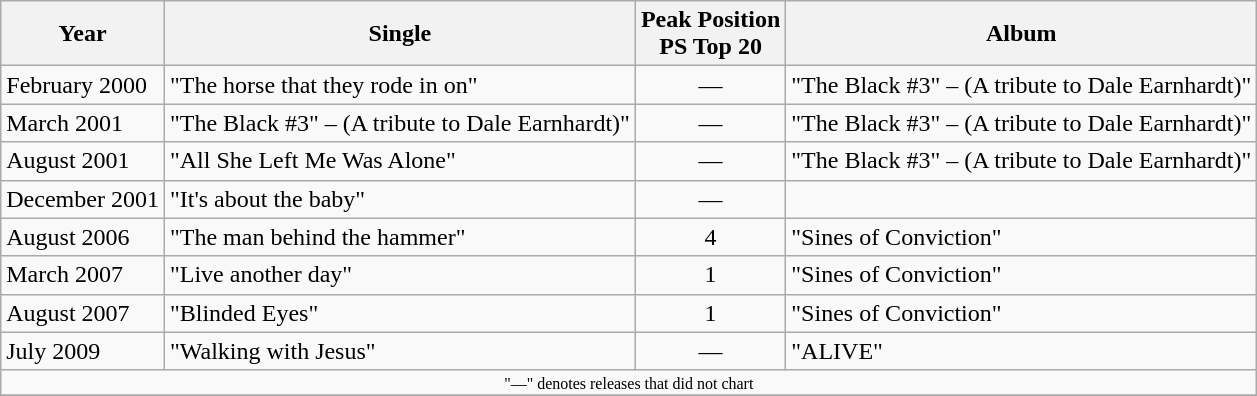<table class="wikitable">
<tr>
<th>Year</th>
<th>Single</th>
<th>Peak Position<br>PS Top 20</th>
<th>Album</th>
</tr>
<tr>
<td>February 2000</td>
<td>"The horse that they rode in on"</td>
<td align="CENTER">—</td>
<td>"The Black #3" – (A tribute to Dale Earnhardt)"</td>
</tr>
<tr>
<td>March 2001</td>
<td>"The Black #3" – (A tribute to Dale Earnhardt)"</td>
<td align="CENTER">—</td>
<td>"The Black #3" – (A tribute to Dale Earnhardt)"</td>
</tr>
<tr>
<td>August 2001</td>
<td>"All She Left Me Was Alone"</td>
<td align="CENTER">—</td>
<td>"The Black #3" – (A tribute to Dale Earnhardt)"</td>
</tr>
<tr>
<td>December 2001</td>
<td>"It's about the baby"</td>
<td align="CENTER">—</td>
<td></td>
</tr>
<tr>
<td>August 2006</td>
<td>"The man behind the hammer"</td>
<td align="CENTER">4</td>
<td>"Sines of Conviction"</td>
</tr>
<tr>
<td>March 2007</td>
<td>"Live another day"</td>
<td align="CENTER">1</td>
<td>"Sines of Conviction"</td>
</tr>
<tr>
<td>August 2007</td>
<td>"Blinded Eyes"</td>
<td align="CENTER">1</td>
<td>"Sines of Conviction"</td>
</tr>
<tr>
<td>July 2009</td>
<td>"Walking with Jesus"</td>
<td align="CENTER">—</td>
<td>"ALIVE"</td>
</tr>
<tr>
<td align="CENTER" colspan="4" style="font-size:8pt">"—" denotes releases that did not chart</td>
</tr>
<tr>
</tr>
</table>
